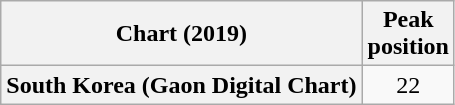<table class="wikitable plainrowheaders" style="text-align:center">
<tr>
<th>Chart (2019)</th>
<th>Peak<br>position</th>
</tr>
<tr>
<th scope="row">South Korea (Gaon Digital Chart)</th>
<td>22</td>
</tr>
</table>
